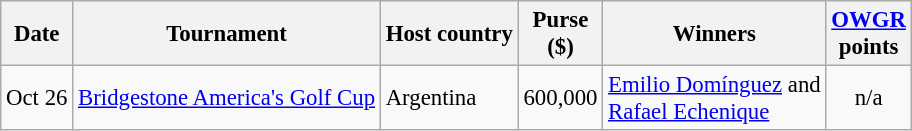<table class="wikitable" style="font-size:95%;">
<tr>
<th>Date</th>
<th>Tournament</th>
<th>Host country</th>
<th>Purse<br>($)</th>
<th>Winners</th>
<th><a href='#'>OWGR</a><br>points</th>
</tr>
<tr>
<td>Oct 26</td>
<td><a href='#'>Bridgestone America's Golf Cup</a></td>
<td>Argentina</td>
<td align=right>600,000</td>
<td> <a href='#'>Emilio Domínguez</a> and<br> <a href='#'>Rafael Echenique</a></td>
<td align=center>n/a</td>
</tr>
</table>
